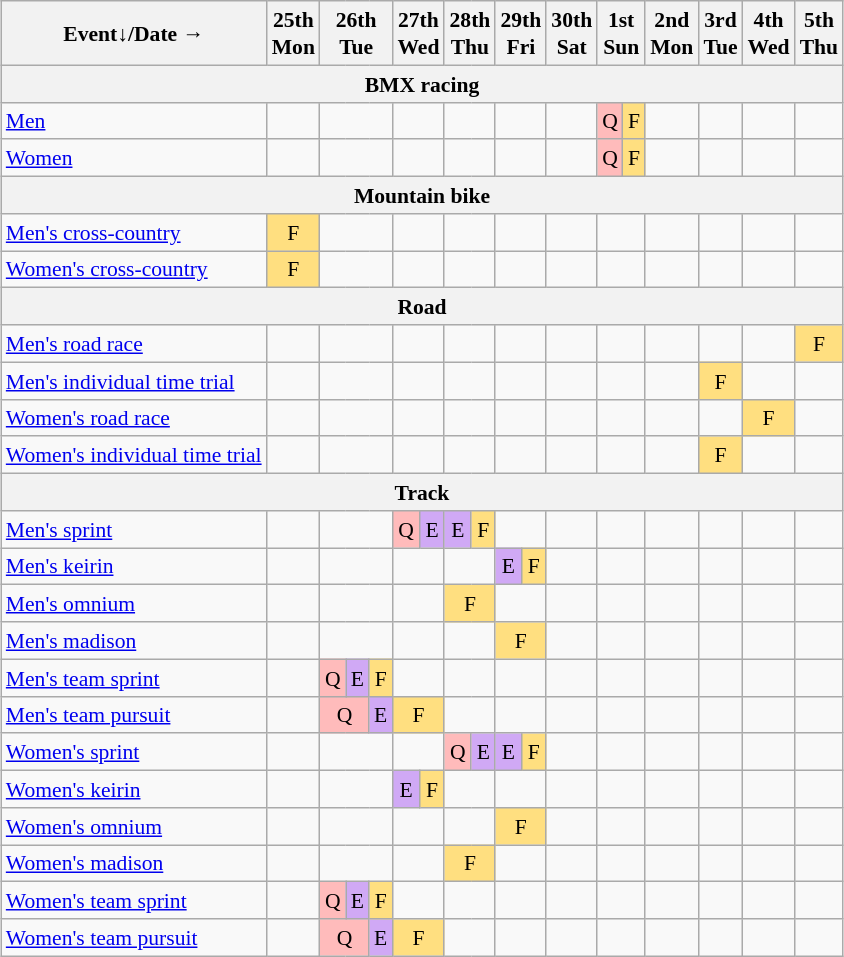<table class="wikitable" style="margin:0.5em auto; font-size:90%; line-height:1.25em; text-align:center;">
<tr>
<th>Event↓/Date →</th>
<th>25th<br>Mon</th>
<th colspan=3>26th<br>Tue</th>
<th colspan=2>27th<br>Wed</th>
<th colspan=2>28th<br>Thu</th>
<th colspan=2>29th<br>Fri</th>
<th>30th<br>Sat</th>
<th colspan=2>1st<br>Sun</th>
<th>2nd<br>Mon</th>
<th>3rd<br>Tue</th>
<th>4th<br>Wed</th>
<th>5th<br>Thu</th>
</tr>
<tr>
<th colspan=20>BMX racing</th>
</tr>
<tr>
<td align="left"><a href='#'>Men</a></td>
<td></td>
<td colspan=3></td>
<td colspan=2></td>
<td colspan=2></td>
<td colspan=2></td>
<td></td>
<td bgcolor="#FFBBBB">Q</td>
<td bgcolor="#FFDF80">F</td>
<td></td>
<td></td>
<td></td>
<td></td>
</tr>
<tr>
<td align="left"><a href='#'>Women</a></td>
<td></td>
<td colspan=3></td>
<td colspan=2></td>
<td colspan=2></td>
<td colspan=2></td>
<td></td>
<td bgcolor="#FFBBBB">Q</td>
<td bgcolor="#FFDF80">F</td>
<td></td>
<td></td>
<td></td>
<td></td>
</tr>
<tr>
<th colspan=20>Mountain bike</th>
</tr>
<tr>
<td align="left"><a href='#'>Men's cross-country</a></td>
<td bgcolor="#FFDF80">F</td>
<td colspan=3></td>
<td colspan=2></td>
<td colspan=2></td>
<td colspan=2></td>
<td></td>
<td colspan=2></td>
<td></td>
<td></td>
<td></td>
<td></td>
</tr>
<tr>
<td align="left"><a href='#'>Women's cross-country</a></td>
<td bgcolor="#FFDF80">F</td>
<td colspan=3></td>
<td colspan=2></td>
<td colspan=2></td>
<td colspan=2></td>
<td></td>
<td colspan=2></td>
<td></td>
<td></td>
<td></td>
<td></td>
</tr>
<tr>
<th colspan=20>Road</th>
</tr>
<tr>
<td align="left"><a href='#'>Men's road race</a></td>
<td></td>
<td colspan=3></td>
<td colspan=2></td>
<td colspan=2></td>
<td colspan=2></td>
<td></td>
<td colspan=2></td>
<td></td>
<td></td>
<td></td>
<td bgcolor="FFDF80">F</td>
</tr>
<tr>
<td align="left"><a href='#'>Men's individual time trial</a></td>
<td></td>
<td colspan=3></td>
<td colspan=2></td>
<td colspan=2></td>
<td colspan=2></td>
<td></td>
<td colspan=2></td>
<td></td>
<td bgcolor="FFDF80">F</td>
<td></td>
<td></td>
</tr>
<tr>
<td align="left"><a href='#'>Women's road race</a></td>
<td></td>
<td colspan=3></td>
<td colspan=2></td>
<td colspan=2></td>
<td colspan=2></td>
<td></td>
<td colspan=2></td>
<td></td>
<td></td>
<td bgcolor="FFDF80">F</td>
<td></td>
</tr>
<tr>
<td align="left"><a href='#'>Women's individual time trial</a></td>
<td></td>
<td colspan=3></td>
<td colspan=2></td>
<td colspan=2></td>
<td colspan=2></td>
<td></td>
<td colspan=2></td>
<td></td>
<td bgcolor="FFDF80">F</td>
<td></td>
<td></td>
</tr>
<tr>
<th colspan=20>Track</th>
</tr>
<tr>
<td align="left"><a href='#'>Men's sprint</a></td>
<td></td>
<td colspan=3></td>
<td bgcolor="#FFBBBB">Q</td>
<td bgcolor="#D0A9F5">E</td>
<td bgcolor="#D0A9F5">E</td>
<td bgcolor="#FFDF80">F</td>
<td colspan=2></td>
<td></td>
<td colspan=2></td>
<td></td>
<td></td>
<td></td>
<td></td>
</tr>
<tr>
<td align="left"><a href='#'>Men's keirin</a></td>
<td></td>
<td colspan=3></td>
<td colspan=2></td>
<td colspan=2></td>
<td bgcolor="#D0A9F5">E</td>
<td bgcolor="FFDF80">F</td>
<td></td>
<td colspan=2></td>
<td></td>
<td></td>
<td></td>
<td></td>
</tr>
<tr>
<td align="left"><a href='#'>Men's omnium</a></td>
<td></td>
<td colspan=3></td>
<td colspan=2></td>
<td colspan=2 bgcolor="FFDF80">F</td>
<td colspan=2></td>
<td></td>
<td colspan=2></td>
<td></td>
<td></td>
<td></td>
<td></td>
</tr>
<tr>
<td align="left"><a href='#'>Men's madison</a></td>
<td></td>
<td colspan=3></td>
<td colspan=2></td>
<td colspan=2></td>
<td colspan=2 bgcolor="FFDF80">F</td>
<td></td>
<td colspan=2></td>
<td></td>
<td></td>
<td></td>
<td></td>
</tr>
<tr>
<td align="left"><a href='#'>Men's team sprint</a></td>
<td></td>
<td bgcolor="FFBBBB">Q</td>
<td bgcolor="#D0A9F5">E</td>
<td bgcolor="#FFDF80">F</td>
<td colspan=2></td>
<td colspan=2></td>
<td colspan=2></td>
<td></td>
<td colspan=2></td>
<td></td>
<td></td>
<td></td>
<td></td>
</tr>
<tr>
<td align="left"><a href='#'>Men's team pursuit</a></td>
<td></td>
<td colspan=2 bgcolor="FFBBBB">Q</td>
<td bgcolor="#D0A9F5">E</td>
<td colspan=2 bgcolor="FFDF80">F</td>
<td colspan=2></td>
<td colspan=2></td>
<td></td>
<td colspan=2></td>
<td></td>
<td></td>
<td></td>
<td></td>
</tr>
<tr>
<td align="left"><a href='#'>Women's sprint</a></td>
<td></td>
<td colspan=3></td>
<td colspan=2></td>
<td bgcolor="#FFBBBB">Q</td>
<td bgcolor="#D0A9F5">E</td>
<td bgcolor="#D0A9F5">E</td>
<td bgcolor="#FFDF80">F</td>
<td></td>
<td colspan=2></td>
<td></td>
<td></td>
<td></td>
<td></td>
</tr>
<tr>
<td align="left"><a href='#'>Women's keirin</a></td>
<td></td>
<td colspan=3></td>
<td bgcolor="#D0A9F5">E</td>
<td bgcolor="FFDF80">F</td>
<td colspan=2></td>
<td colspan=2></td>
<td></td>
<td colspan=2></td>
<td></td>
<td></td>
<td></td>
<td></td>
</tr>
<tr>
<td align="left"><a href='#'>Women's omnium</a></td>
<td></td>
<td colspan=3></td>
<td colspan=2></td>
<td colspan=2></td>
<td colspan=2 bgcolor="FFDF80">F</td>
<td></td>
<td colspan=2></td>
<td></td>
<td></td>
<td></td>
<td></td>
</tr>
<tr>
<td align="left"><a href='#'>Women's madison</a></td>
<td></td>
<td colspan=3></td>
<td colspan=2></td>
<td colspan=2 bgcolor="FFDF80">F</td>
<td colspan=2></td>
<td></td>
<td colspan=2></td>
<td></td>
<td></td>
<td></td>
<td></td>
</tr>
<tr>
<td align="left"><a href='#'>Women's team sprint</a></td>
<td></td>
<td bgcolor="FFBBBB">Q</td>
<td bgcolor="#D0A9F5">E</td>
<td bgcolor="#FFDF80">F</td>
<td colspan=2></td>
<td colspan=2></td>
<td colspan=2></td>
<td></td>
<td colspan=2></td>
<td></td>
<td></td>
<td></td>
<td></td>
</tr>
<tr>
<td align="left"><a href='#'>Women's team pursuit</a></td>
<td></td>
<td colspan=2 bgcolor="FFBBBB">Q</td>
<td bgcolor="#D0A9F5">E</td>
<td colspan=2 bgcolor="FFDF80">F</td>
<td colspan=2></td>
<td colspan=2></td>
<td></td>
<td colspan=2></td>
<td></td>
<td></td>
<td></td>
<td></td>
</tr>
</table>
